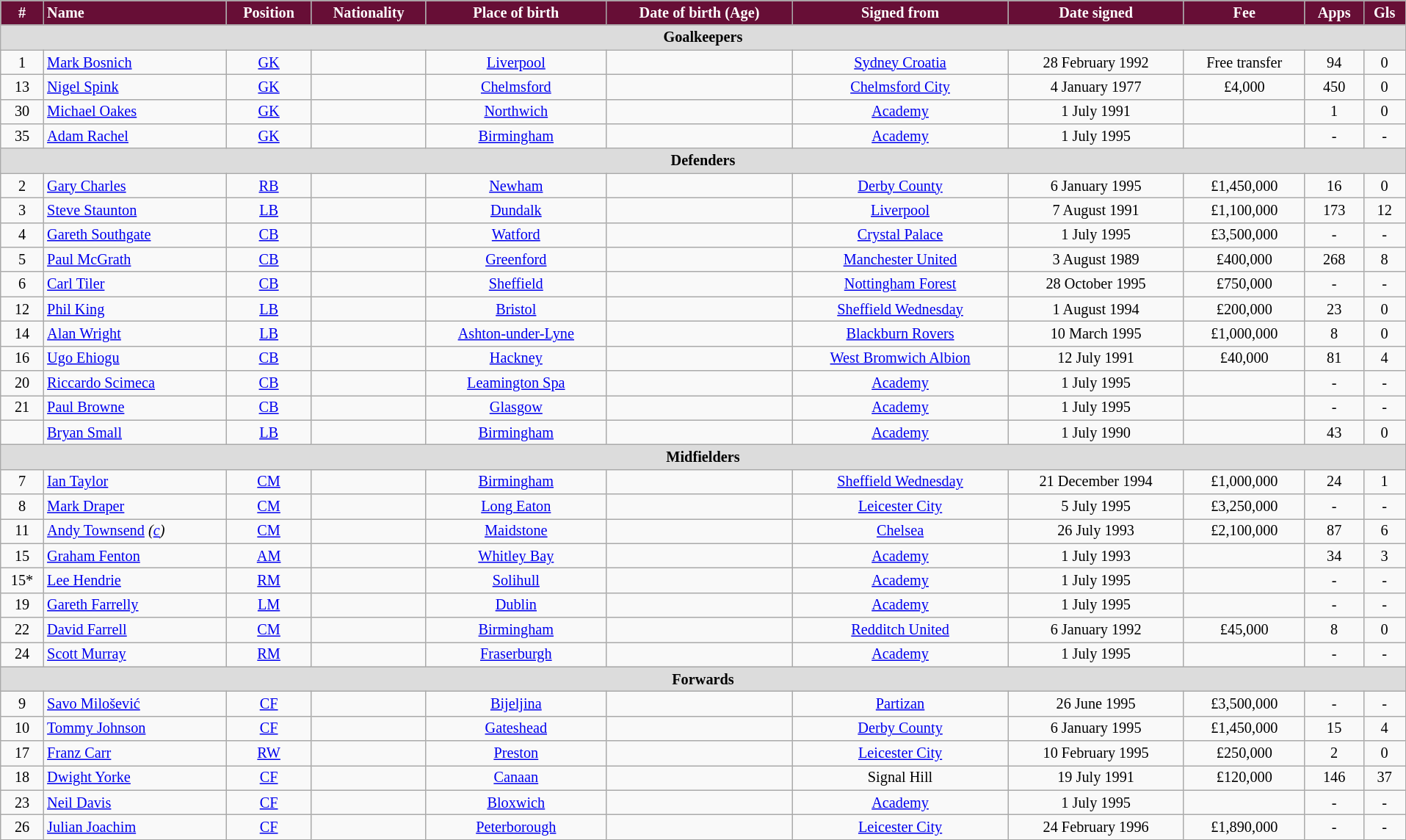<table class="wikitable" style="text-align:center; font-size:84.5%; width:101%;">
<tr>
<th style="background:#670E36; color:#FFFFFF; text-align:center;">#</th>
<th style="background:#670E36; color:#FFFFFF; text-align:left;">Name</th>
<th style="background:#670E36; color:#FFFFFF; text-align:center;">Position</th>
<th style="background:#670E36; color:#FFFFFF; text-align:center;">Nationality</th>
<th style="background:#670E36; color:#FFFFFF; text-align:center;">Place of birth</th>
<th style="background:#670E36; color:#FFFFFF; text-align:center;">Date of birth (Age)</th>
<th style="background:#670E36; color:#FFFFFF; text-align:center;">Signed from</th>
<th style="background:#670E36; color:#FFFFFF; text-align:center;">Date signed</th>
<th style="background:#670E36; color:#FFFFFF; text-align:center;">Fee</th>
<th style="background:#670E36; color:#FFFFFF; text-align:center;">Apps</th>
<th style="background:#670E36; color:#FFFFFF; text-align:center;">Gls</th>
</tr>
<tr>
<th colspan="11" style="background:#dcdcdc; tepxt-align:center;">Goalkeepers</th>
</tr>
<tr>
<td>1</td>
<td style="text-align:left;"><a href='#'>Mark Bosnich</a></td>
<td><a href='#'>GK</a></td>
<td></td>
<td><a href='#'>Liverpool</a></td>
<td></td>
<td> <a href='#'>Sydney Croatia</a></td>
<td>28 February 1992</td>
<td>Free transfer</td>
<td>94</td>
<td>0</td>
</tr>
<tr>
<td>13</td>
<td style="text-align:left;"><a href='#'>Nigel Spink</a></td>
<td><a href='#'>GK</a></td>
<td></td>
<td><a href='#'>Chelmsford</a></td>
<td></td>
<td><a href='#'>Chelmsford City</a></td>
<td>4 January 1977</td>
<td>£4,000</td>
<td>450</td>
<td>0</td>
</tr>
<tr>
<td>30</td>
<td style="text-align:left;"><a href='#'>Michael Oakes</a></td>
<td><a href='#'>GK</a></td>
<td></td>
<td><a href='#'>Northwich</a></td>
<td></td>
<td><a href='#'>Academy</a></td>
<td>1 July 1991</td>
<td></td>
<td>1</td>
<td>0</td>
</tr>
<tr>
<td>35</td>
<td style="text-align:left;"><a href='#'>Adam Rachel</a></td>
<td><a href='#'>GK</a></td>
<td></td>
<td><a href='#'>Birmingham</a></td>
<td></td>
<td><a href='#'>Academy</a></td>
<td>1 July 1995</td>
<td></td>
<td>-</td>
<td>-</td>
</tr>
<tr>
<th colspan="11" style="background:#dcdcdc; tepxt-align:center;">Defenders</th>
</tr>
<tr>
<td>2</td>
<td style="text-align:left;"><a href='#'>Gary Charles</a></td>
<td><a href='#'>RB</a></td>
<td></td>
<td><a href='#'>Newham</a></td>
<td></td>
<td><a href='#'>Derby County</a></td>
<td>6 January 1995</td>
<td>£1,450,000</td>
<td>16</td>
<td>0</td>
</tr>
<tr>
<td>3</td>
<td style="text-align:left;"><a href='#'>Steve Staunton</a></td>
<td><a href='#'>LB</a></td>
<td></td>
<td><a href='#'>Dundalk</a></td>
<td></td>
<td><a href='#'>Liverpool</a></td>
<td>7 August 1991</td>
<td>£1,100,000</td>
<td>173</td>
<td>12</td>
</tr>
<tr>
<td>4</td>
<td style="text-align:left;"><a href='#'>Gareth Southgate</a></td>
<td><a href='#'>CB</a></td>
<td></td>
<td><a href='#'>Watford</a></td>
<td></td>
<td><a href='#'>Crystal Palace</a></td>
<td>1 July 1995</td>
<td>£3,500,000</td>
<td>-</td>
<td>-</td>
</tr>
<tr>
<td>5</td>
<td style="text-align:left;"><a href='#'>Paul McGrath</a></td>
<td><a href='#'>CB</a></td>
<td></td>
<td> <a href='#'>Greenford</a></td>
<td></td>
<td><a href='#'>Manchester United</a></td>
<td>3 August 1989</td>
<td>£400,000</td>
<td>268</td>
<td>8</td>
</tr>
<tr>
<td>6</td>
<td style="text-align:left;"><a href='#'>Carl Tiler</a></td>
<td><a href='#'>CB</a></td>
<td></td>
<td><a href='#'>Sheffield</a></td>
<td></td>
<td><a href='#'>Nottingham Forest</a></td>
<td>28 October 1995</td>
<td>£750,000</td>
<td>-</td>
<td>-</td>
</tr>
<tr>
<td>12</td>
<td style="text-align:left;"><a href='#'>Phil King</a></td>
<td><a href='#'>LB</a></td>
<td></td>
<td><a href='#'>Bristol</a></td>
<td></td>
<td><a href='#'>Sheffield Wednesday</a></td>
<td>1 August 1994</td>
<td>£200,000</td>
<td>23</td>
<td>0</td>
</tr>
<tr>
<td>14</td>
<td style="text-align:left;"><a href='#'>Alan Wright</a></td>
<td><a href='#'>LB</a></td>
<td></td>
<td><a href='#'>Ashton-under-Lyne</a></td>
<td></td>
<td><a href='#'>Blackburn Rovers</a></td>
<td>10 March 1995</td>
<td>£1,000,000</td>
<td>8</td>
<td>0</td>
</tr>
<tr>
<td>16</td>
<td style="text-align:left;"><a href='#'>Ugo Ehiogu</a></td>
<td><a href='#'>CB</a></td>
<td></td>
<td><a href='#'>Hackney</a></td>
<td></td>
<td><a href='#'>West Bromwich Albion</a></td>
<td>12 July 1991</td>
<td>£40,000</td>
<td>81</td>
<td>4</td>
</tr>
<tr>
<td>20</td>
<td style="text-align:left;"><a href='#'>Riccardo Scimeca</a></td>
<td><a href='#'>CB</a></td>
<td></td>
<td><a href='#'>Leamington Spa</a></td>
<td></td>
<td><a href='#'>Academy</a></td>
<td>1 July 1995</td>
<td></td>
<td>-</td>
<td>-</td>
</tr>
<tr>
<td>21</td>
<td style="text-align:left;"><a href='#'>Paul Browne</a></td>
<td><a href='#'>CB</a></td>
<td></td>
<td><a href='#'>Glasgow</a></td>
<td></td>
<td><a href='#'>Academy</a></td>
<td>1 July 1995</td>
<td></td>
<td>-</td>
<td>-</td>
</tr>
<tr>
<td></td>
<td style="text-align:left;"><a href='#'>Bryan Small</a></td>
<td><a href='#'>LB</a></td>
<td></td>
<td><a href='#'>Birmingham</a></td>
<td></td>
<td><a href='#'>Academy</a></td>
<td>1 July 1990</td>
<td></td>
<td>43</td>
<td>0</td>
</tr>
<tr>
<th colspan="11" style="background:#dcdcdc; tepxt-align:center;">Midfielders</th>
</tr>
<tr>
<td>7</td>
<td style="text-align:left;"><a href='#'>Ian Taylor</a></td>
<td><a href='#'>CM</a></td>
<td></td>
<td><a href='#'>Birmingham</a></td>
<td></td>
<td><a href='#'>Sheffield Wednesday</a></td>
<td>21 December 1994</td>
<td>£1,000,000</td>
<td>24</td>
<td>1</td>
</tr>
<tr>
<td>8</td>
<td style="text-align:left;"><a href='#'>Mark Draper</a></td>
<td><a href='#'>CM</a></td>
<td></td>
<td><a href='#'>Long Eaton</a></td>
<td></td>
<td> <a href='#'>Leicester City</a></td>
<td>5 July 1995</td>
<td>£3,250,000</td>
<td>-</td>
<td>-</td>
</tr>
<tr>
<td>11</td>
<td style="text-align:left;"><a href='#'>Andy Townsend</a> <em>(<a href='#'>c</a>)</em></td>
<td><a href='#'>CM</a></td>
<td></td>
<td> <a href='#'>Maidstone</a></td>
<td></td>
<td><a href='#'>Chelsea</a></td>
<td>26 July 1993</td>
<td>£2,100,000</td>
<td>87</td>
<td>6</td>
</tr>
<tr>
<td>15</td>
<td style="text-align:left;"><a href='#'>Graham Fenton</a></td>
<td><a href='#'>AM</a></td>
<td></td>
<td><a href='#'>Whitley Bay</a></td>
<td></td>
<td><a href='#'>Academy</a></td>
<td>1 July 1993</td>
<td></td>
<td>34</td>
<td>3</td>
</tr>
<tr>
<td>15*</td>
<td style="text-align:left;"><a href='#'>Lee Hendrie</a></td>
<td><a href='#'>RM</a></td>
<td></td>
<td><a href='#'>Solihull</a></td>
<td></td>
<td><a href='#'>Academy</a></td>
<td>1 July 1995</td>
<td></td>
<td>-</td>
<td>-</td>
</tr>
<tr>
<td>19</td>
<td style="text-align:left;"><a href='#'>Gareth Farrelly</a></td>
<td><a href='#'>LM</a></td>
<td></td>
<td><a href='#'>Dublin</a></td>
<td></td>
<td><a href='#'>Academy</a></td>
<td>1 July 1995</td>
<td></td>
<td>-</td>
<td>-</td>
</tr>
<tr>
<td>22</td>
<td style="text-align:left;"><a href='#'>David Farrell</a></td>
<td><a href='#'>CM</a></td>
<td></td>
<td><a href='#'>Birmingham</a></td>
<td></td>
<td><a href='#'>Redditch United</a></td>
<td>6 January 1992</td>
<td>£45,000</td>
<td>8</td>
<td>0</td>
</tr>
<tr>
<td>24</td>
<td style="text-align:left;"><a href='#'>Scott Murray</a></td>
<td><a href='#'>RM</a></td>
<td></td>
<td><a href='#'>Fraserburgh</a></td>
<td></td>
<td><a href='#'>Academy</a></td>
<td>1 July 1995</td>
<td></td>
<td>-</td>
<td>-</td>
</tr>
<tr>
<th colspan="11" style="background:#dcdcdc; tepxt-align:center;">Forwards</th>
</tr>
<tr>
<td>9</td>
<td style="text-align:left;"><a href='#'>Savo Milošević</a></td>
<td><a href='#'>CF</a></td>
<td></td>
<td><a href='#'>Bijeljina</a></td>
<td></td>
<td> <a href='#'>Partizan</a></td>
<td>26 June 1995</td>
<td>£3,500,000</td>
<td>-</td>
<td>-</td>
</tr>
<tr>
<td>10</td>
<td style="text-align:left;"><a href='#'>Tommy Johnson</a></td>
<td><a href='#'>CF</a></td>
<td></td>
<td><a href='#'>Gateshead</a></td>
<td></td>
<td><a href='#'>Derby County</a></td>
<td>6 January 1995</td>
<td>£1,450,000</td>
<td>15</td>
<td>4</td>
</tr>
<tr>
<td>17</td>
<td style="text-align:left;"><a href='#'>Franz Carr</a></td>
<td><a href='#'>RW</a></td>
<td></td>
<td><a href='#'>Preston</a></td>
<td></td>
<td> <a href='#'>Leicester City</a></td>
<td>10 February 1995</td>
<td>£250,000</td>
<td>2</td>
<td>0</td>
</tr>
<tr>
<td>18</td>
<td style="text-align:left;"><a href='#'>Dwight Yorke</a></td>
<td><a href='#'>CF</a></td>
<td></td>
<td><a href='#'>Canaan</a></td>
<td></td>
<td> Signal Hill</td>
<td>19 July 1991</td>
<td>£120,000</td>
<td>146</td>
<td>37</td>
</tr>
<tr>
<td>23</td>
<td style="text-align:left;"><a href='#'>Neil Davis</a></td>
<td><a href='#'>CF</a></td>
<td></td>
<td><a href='#'>Bloxwich</a></td>
<td></td>
<td><a href='#'>Academy</a></td>
<td>1 July 1995</td>
<td></td>
<td>-</td>
<td>-</td>
</tr>
<tr>
<td>26</td>
<td style="text-align:left;"><a href='#'>Julian Joachim</a></td>
<td><a href='#'>CF</a></td>
<td></td>
<td><a href='#'>Peterborough</a></td>
<td></td>
<td><a href='#'>Leicester City</a></td>
<td>24 February 1996</td>
<td>£1,890,000</td>
<td>-</td>
<td>-</td>
</tr>
</table>
